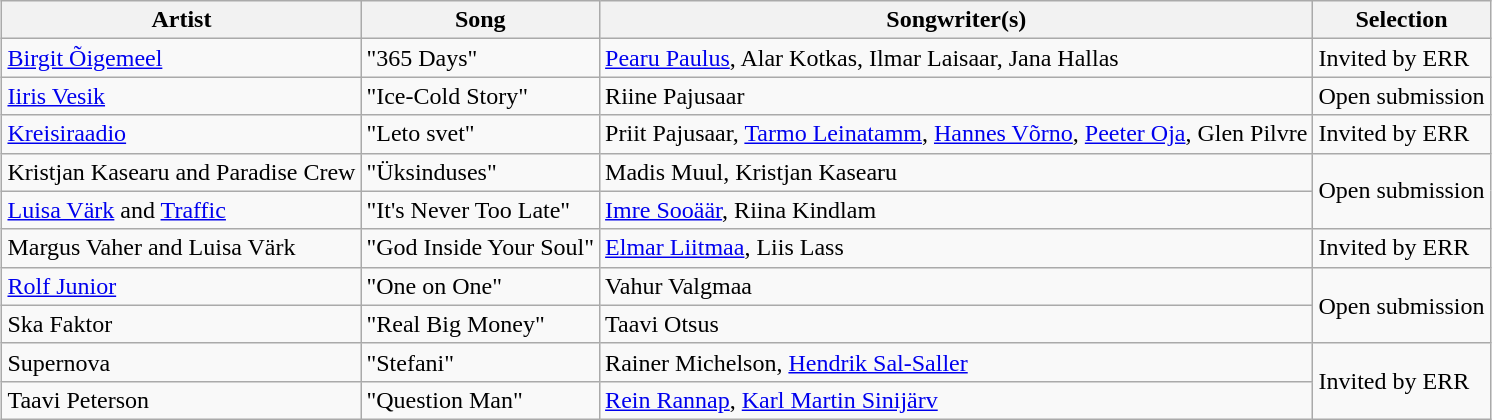<table class="sortable wikitable" style="margin: 1em auto 1em auto;">
<tr>
<th>Artist</th>
<th>Song</th>
<th>Songwriter(s)</th>
<th>Selection</th>
</tr>
<tr>
<td align="left"><a href='#'>Birgit Õigemeel</a></td>
<td align="left">"365 Days"</td>
<td align="left"><a href='#'>Pearu Paulus</a>, Alar Kotkas, Ilmar Laisaar, Jana Hallas</td>
<td>Invited by ERR</td>
</tr>
<tr>
<td align="left"><a href='#'>Iiris Vesik</a></td>
<td align="left">"Ice-Cold Story"</td>
<td align="left">Riine Pajusaar</td>
<td>Open submission</td>
</tr>
<tr>
<td align="left"><a href='#'>Kreisiraadio</a></td>
<td align="left">"Leto svet"</td>
<td align="left">Priit Pajusaar, <a href='#'>Tarmo Leinatamm</a>, <a href='#'>Hannes Võrno</a>, <a href='#'>Peeter Oja</a>, Glen Pilvre</td>
<td>Invited by ERR</td>
</tr>
<tr>
<td align="left">Kristjan Kasearu and Paradise Crew</td>
<td align="left">"Üksinduses"</td>
<td align="left">Madis Muul, Kristjan Kasearu</td>
<td rowspan="2">Open submission</td>
</tr>
<tr>
<td align="left"><a href='#'>Luisa Värk</a> and <a href='#'>Traffic</a></td>
<td align="left">"It's Never Too Late"</td>
<td align="left"><a href='#'>Imre Sooäär</a>, Riina Kindlam</td>
</tr>
<tr>
<td align="left">Margus Vaher and Luisa Värk</td>
<td align="left">"God Inside Your Soul"</td>
<td align="left"><a href='#'>Elmar Liitmaa</a>, Liis Lass</td>
<td>Invited by ERR</td>
</tr>
<tr>
<td align="left"><a href='#'>Rolf Junior</a></td>
<td align="left">"One on One"</td>
<td align="left">Vahur Valgmaa</td>
<td rowspan="2">Open submission</td>
</tr>
<tr>
<td align="left">Ska Faktor</td>
<td align="left">"Real Big Money"</td>
<td align="left">Taavi Otsus</td>
</tr>
<tr>
<td align="left">Supernova</td>
<td align="left">"Stefani"</td>
<td align="left">Rainer Michelson, <a href='#'>Hendrik Sal-Saller</a></td>
<td rowspan="2">Invited by ERR</td>
</tr>
<tr>
<td align="left">Taavi Peterson</td>
<td align="left">"Question Man"</td>
<td align="left"><a href='#'>Rein Rannap</a>, <a href='#'>Karl Martin Sinijärv</a></td>
</tr>
</table>
